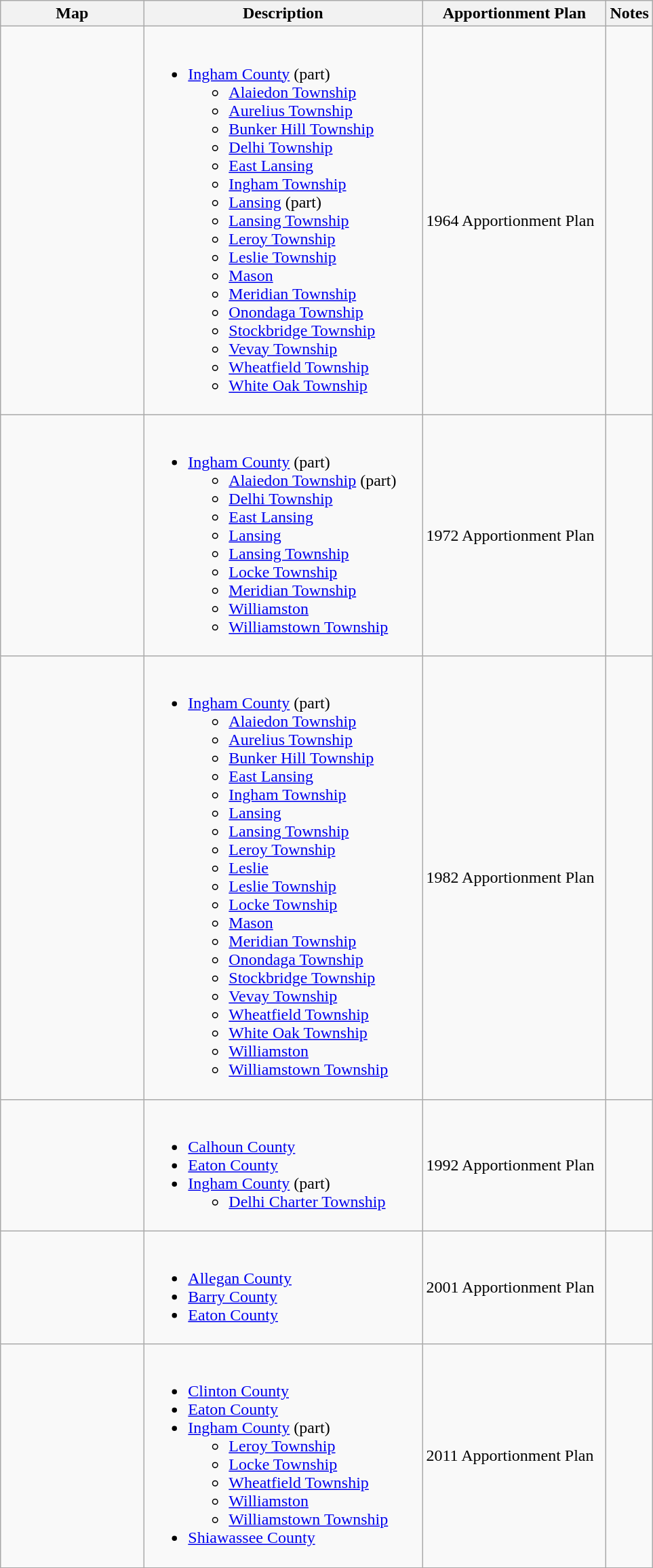<table class="wikitable sortable">
<tr>
<th style="width:100pt;">Map</th>
<th style="width:200pt;">Description</th>
<th style="width:130pt;">Apportionment Plan</th>
<th style="width:15pt;">Notes</th>
</tr>
<tr>
<td></td>
<td><br><ul><li><a href='#'>Ingham County</a> (part)<ul><li><a href='#'>Alaiedon Township</a></li><li><a href='#'>Aurelius Township</a></li><li><a href='#'>Bunker Hill Township</a></li><li><a href='#'>Delhi Township</a></li><li><a href='#'>East Lansing</a></li><li><a href='#'>Ingham Township</a></li><li><a href='#'>Lansing</a> (part)</li><li><a href='#'>Lansing Township</a></li><li><a href='#'>Leroy Township</a></li><li><a href='#'>Leslie Township</a></li><li><a href='#'>Mason</a></li><li><a href='#'>Meridian Township</a></li><li><a href='#'>Onondaga Township</a></li><li><a href='#'>Stockbridge Township</a></li><li><a href='#'>Vevay Township</a></li><li><a href='#'>Wheatfield Township</a></li><li><a href='#'>White Oak Township</a></li></ul></li></ul></td>
<td>1964 Apportionment Plan</td>
<td></td>
</tr>
<tr>
<td></td>
<td><br><ul><li><a href='#'>Ingham County</a> (part)<ul><li><a href='#'>Alaiedon Township</a> (part)</li><li><a href='#'>Delhi Township</a></li><li><a href='#'>East Lansing</a></li><li><a href='#'>Lansing</a></li><li><a href='#'>Lansing Township</a></li><li><a href='#'>Locke Township</a></li><li><a href='#'>Meridian Township</a></li><li><a href='#'>Williamston</a></li><li><a href='#'>Williamstown Township</a></li></ul></li></ul></td>
<td>1972 Apportionment Plan</td>
<td></td>
</tr>
<tr>
<td></td>
<td><br><ul><li><a href='#'>Ingham County</a> (part)<ul><li><a href='#'>Alaiedon Township</a></li><li><a href='#'>Aurelius Township</a></li><li><a href='#'>Bunker Hill Township</a></li><li><a href='#'>East Lansing</a></li><li><a href='#'>Ingham Township</a></li><li><a href='#'>Lansing</a></li><li><a href='#'>Lansing Township</a></li><li><a href='#'>Leroy Township</a></li><li><a href='#'>Leslie</a></li><li><a href='#'>Leslie Township</a></li><li><a href='#'>Locke Township</a></li><li><a href='#'>Mason</a></li><li><a href='#'>Meridian Township</a></li><li><a href='#'>Onondaga Township</a></li><li><a href='#'>Stockbridge Township</a></li><li><a href='#'>Vevay Township</a></li><li><a href='#'>Wheatfield Township</a></li><li><a href='#'>White Oak Township</a></li><li><a href='#'>Williamston</a></li><li><a href='#'>Williamstown Township</a></li></ul></li></ul></td>
<td>1982 Apportionment Plan</td>
<td></td>
</tr>
<tr>
<td></td>
<td><br><ul><li><a href='#'>Calhoun County</a></li><li><a href='#'>Eaton County</a></li><li><a href='#'>Ingham County</a> (part)<ul><li><a href='#'>Delhi Charter Township</a></li></ul></li></ul></td>
<td>1992 Apportionment Plan</td>
<td></td>
</tr>
<tr>
<td></td>
<td><br><ul><li><a href='#'>Allegan County</a></li><li><a href='#'>Barry County</a></li><li><a href='#'>Eaton County</a></li></ul></td>
<td>2001 Apportionment Plan</td>
<td></td>
</tr>
<tr>
<td></td>
<td><br><ul><li><a href='#'>Clinton County</a></li><li><a href='#'>Eaton County</a></li><li><a href='#'>Ingham County</a> (part)<ul><li><a href='#'>Leroy Township</a></li><li><a href='#'>Locke Township</a></li><li><a href='#'>Wheatfield Township</a></li><li><a href='#'>Williamston</a></li><li><a href='#'>Williamstown Township</a></li></ul></li><li><a href='#'>Shiawassee County</a></li></ul></td>
<td>2011 Apportionment Plan</td>
<td></td>
</tr>
<tr>
</tr>
</table>
